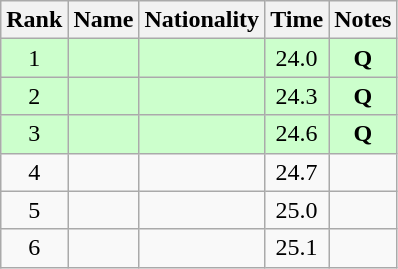<table class="wikitable sortable" style="text-align:center">
<tr>
<th>Rank</th>
<th>Name</th>
<th>Nationality</th>
<th>Time</th>
<th>Notes</th>
</tr>
<tr bgcolor=ccffcc>
<td>1</td>
<td align=left></td>
<td align=left></td>
<td>24.0</td>
<td><strong>Q</strong></td>
</tr>
<tr bgcolor=ccffcc>
<td>2</td>
<td align=left></td>
<td align=left></td>
<td>24.3</td>
<td><strong>Q</strong></td>
</tr>
<tr bgcolor=ccffcc>
<td>3</td>
<td align=left></td>
<td align=left></td>
<td>24.6</td>
<td><strong>Q</strong></td>
</tr>
<tr>
<td>4</td>
<td align=left></td>
<td align=left></td>
<td>24.7</td>
<td></td>
</tr>
<tr>
<td>5</td>
<td align=left></td>
<td align=left></td>
<td>25.0</td>
<td></td>
</tr>
<tr>
<td>6</td>
<td align=left></td>
<td align=left></td>
<td>25.1</td>
<td></td>
</tr>
</table>
